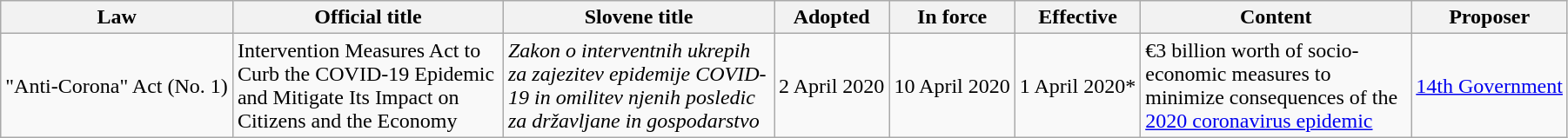<table class="wikitable">
<tr>
<th>Law</th>
<th>Official title</th>
<th>Slovene title</th>
<th>Adopted</th>
<th>In force</th>
<th>Effective</th>
<th>Content</th>
<th>Proposer</th>
</tr>
<tr>
<td>"Anti-Corona" Act (No. 1)</td>
<td style="width:200px;">Intervention Measures Act to Curb the COVID-19 Epidemic and Mitigate Its Impact on Citizens and the Economy</td>
<td style="width:200px;"><em>Zakon o interventnih ukrepih za zajezitev epidemije COVID-19 in omilitev njenih posledic za državljane in gospodarstvo</em></td>
<td>2 April 2020</td>
<td>10 April 2020</td>
<td>1 April 2020*</td>
<td style="width:200px;">€3 billion worth of socio-economic measures to minimize consequences of the <a href='#'>2020 coronavirus epidemic</a></td>
<td><a href='#'>14th Government</a></td>
</tr>
</table>
